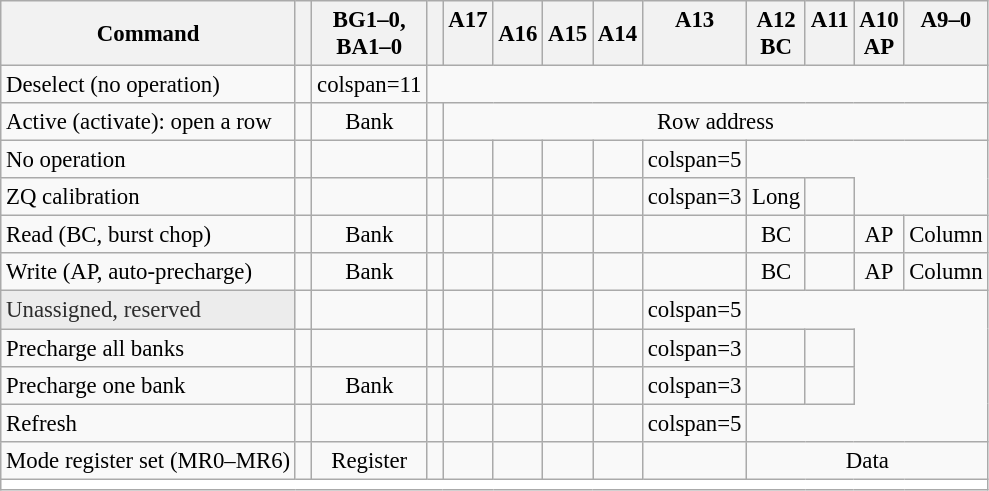<table class="wikitable plainrowheaders" style= "text-align: center; font-size: 95%;">
<tr>
<th>Command</th>
<th><br> </th>
<th>BG1–0,<br>BA1–0</th>
<th><br> </th>
<th>A17<br> </th>
<th>A16<br></th>
<th>A15<br></th>
<th>A14<br></th>
<th>A13<br> </th>
<th>A12<br>BC</th>
<th>A11<br> </th>
<th>A10<br>AP</th>
<th>A9–0<br> </th>
</tr>
<tr>
<td style="text-align:left;">Deselect (no operation)</td>
<td></td>
<td>colspan=11 </td>
</tr>
<tr>
<td style="text-align:left;">Active (activate): open a row</td>
<td></td>
<td>Bank</td>
<td></td>
<td colspan=9>Row address</td>
</tr>
<tr>
<td style="text-align:left;">No operation</td>
<td></td>
<td></td>
<td></td>
<td></td>
<td></td>
<td></td>
<td></td>
<td>colspan=5 </td>
</tr>
<tr>
<td style="text-align:left;">ZQ calibration</td>
<td></td>
<td></td>
<td></td>
<td></td>
<td></td>
<td></td>
<td></td>
<td>colspan=3 </td>
<td>Long</td>
<td></td>
</tr>
<tr>
<td style="text-align:left;">Read (BC, burst chop)</td>
<td></td>
<td>Bank</td>
<td></td>
<td></td>
<td></td>
<td></td>
<td></td>
<td></td>
<td>BC</td>
<td></td>
<td>AP</td>
<td>Column</td>
</tr>
<tr>
<td style="text-align:left;">Write (AP, auto-precharge)</td>
<td></td>
<td>Bank</td>
<td></td>
<td></td>
<td></td>
<td></td>
<td></td>
<td></td>
<td>BC</td>
<td></td>
<td>AP</td>
<td>Column</td>
</tr>
<tr>
<td style="text-align:left; background: #ececec; color: #2C2C2C;">Unassigned, reserved</td>
<td></td>
<td></td>
<td></td>
<td></td>
<td></td>
<td></td>
<td></td>
<td>colspan=5 </td>
</tr>
<tr>
<td style="text-align:left;">Precharge all banks</td>
<td></td>
<td></td>
<td></td>
<td></td>
<td></td>
<td></td>
<td></td>
<td>colspan=3 </td>
<td></td>
<td></td>
</tr>
<tr>
<td style="text-align:left;">Precharge one bank</td>
<td></td>
<td>Bank</td>
<td></td>
<td></td>
<td></td>
<td></td>
<td></td>
<td>colspan=3 </td>
<td></td>
<td></td>
</tr>
<tr>
<td style="text-align:left;">Refresh</td>
<td></td>
<td></td>
<td></td>
<td></td>
<td></td>
<td></td>
<td></td>
<td>colspan=5 </td>
</tr>
<tr>
<td style="text-align:left;">Mode register set (MR0–MR6)</td>
<td></td>
<td>Register</td>
<td></td>
<td></td>
<td></td>
<td></td>
<td></td>
<td></td>
<td colspan=4>Data</td>
</tr>
<tr>
<td colspan="14" style="background-color:#FFF;"><small></small></td>
</tr>
</table>
